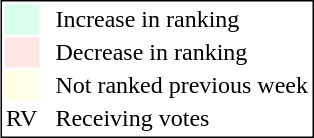<table style="border:1px solid black;" align=right>
<tr>
<td style="background:#D8FFEB; width:20px;"></td>
<td> </td>
<td>Increase in ranking</td>
</tr>
<tr>
<td style="background:#FFE6E6; width:20px;"></td>
<td> </td>
<td>Decrease in ranking</td>
</tr>
<tr>
<td style="background:#FFFFE6; width:20px;"></td>
<td> </td>
<td>Not ranked previous week</td>
</tr>
<tr>
<td>RV</td>
<td> </td>
<td>Receiving votes</td>
</tr>
</table>
